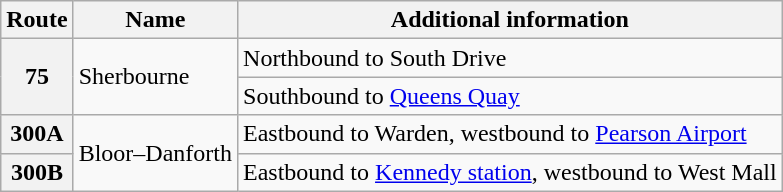<table class="wikitable">
<tr>
<th>Route</th>
<th>Name</th>
<th>Additional information</th>
</tr>
<tr>
<th rowspan="2">75</th>
<td rowspan="2">Sherbourne</td>
<td>Northbound to South Drive</td>
</tr>
<tr>
<td>Southbound to <a href='#'>Queens Quay</a></td>
</tr>
<tr>
<th>300A</th>
<td rowspan="2">Bloor–Danforth</td>
<td>Eastbound to Warden, westbound to <a href='#'>Pearson Airport</a></td>
</tr>
<tr>
<th>300B</th>
<td>Eastbound to <a href='#'>Kennedy station</a>, westbound to West Mall</td>
</tr>
</table>
